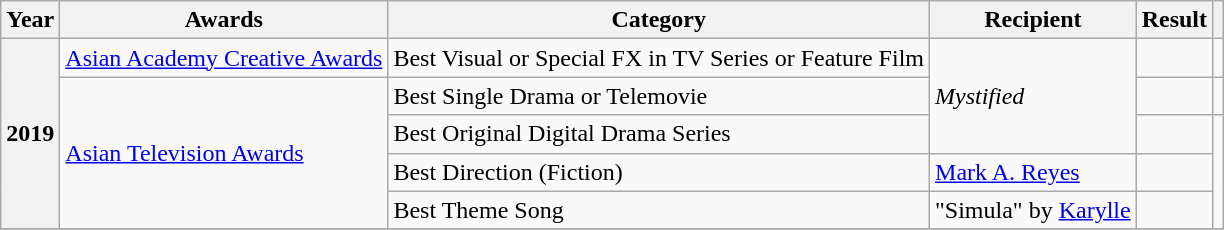<table class="wikitable sortable plainrowheaders">
<tr>
<th>Year</th>
<th>Awards</th>
<th>Category</th>
<th>Recipient</th>
<th>Result</th>
<th scope="col" class="unsortable"></th>
</tr>
<tr>
<th scope="row" rowspan="5">2019</th>
<td><a href='#'>Asian Academy Creative Awards</a></td>
<td>Best Visual or Special FX in TV Series or Feature Film</td>
<td rowspan="3"><em>Mystified</em></td>
<td></td>
<td></td>
</tr>
<tr>
<td rowspan="4"><a href='#'>Asian Television Awards</a></td>
<td>Best Single Drama or Telemovie</td>
<td></td>
<td></td>
</tr>
<tr>
<td>Best Original Digital Drama Series</td>
<td></td>
<td rowspan="3"></td>
</tr>
<tr>
<td>Best Direction (Fiction)</td>
<td><a href='#'>Mark A. Reyes</a></td>
<td></td>
</tr>
<tr>
<td>Best Theme Song</td>
<td>"Simula" by <a href='#'>Karylle</a></td>
<td></td>
</tr>
<tr>
</tr>
</table>
